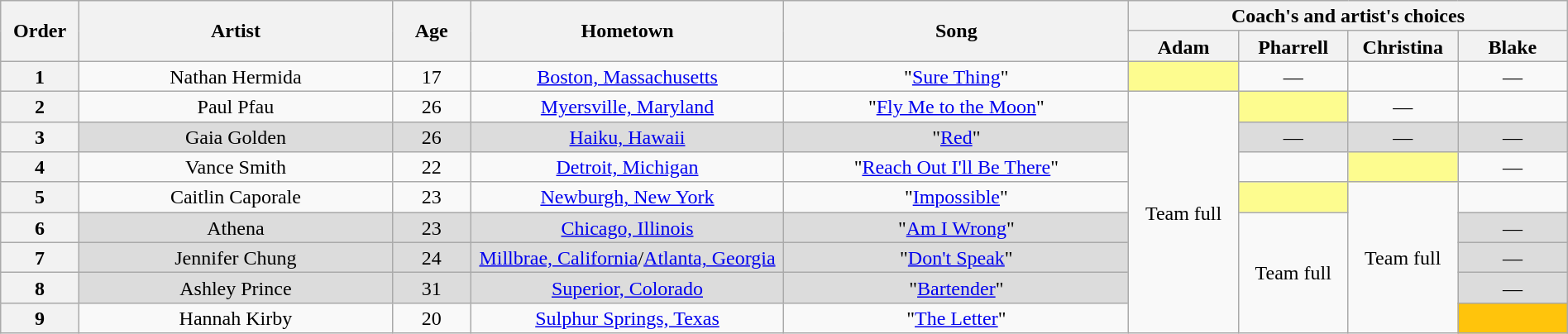<table class="wikitable" style="text-align:center; line-height:17px; width:100%;">
<tr>
<th scope="col" rowspan="2" style="width:05%;">Order</th>
<th scope="col" rowspan="2" style="width:20%;">Artist</th>
<th scope="col" rowspan="2" style="width:05%;">Age</th>
<th scope="col" rowspan="2" style="width:20%;">Hometown</th>
<th scope="col" rowspan="2" style="width:22%;">Song</th>
<th scope="col" colspan="4" style="width:28%;">Coach's and artist's choices</th>
</tr>
<tr>
<th style="width:07%;">Adam</th>
<th style="width:07%;">Pharrell</th>
<th style="width:07%;">Christina</th>
<th style="width:07%;">Blake</th>
</tr>
<tr>
<th>1</th>
<td>Nathan Hermida</td>
<td>17</td>
<td><a href='#'>Boston, Massachusetts</a></td>
<td>"<a href='#'>Sure Thing</a>"</td>
<td style="background:#fdfc8f;"><strong></strong></td>
<td>—</td>
<td><strong></strong></td>
<td>—</td>
</tr>
<tr>
<th>2</th>
<td>Paul Pfau</td>
<td>26</td>
<td><a href='#'>Myersville, Maryland</a></td>
<td>"<a href='#'>Fly Me to the Moon</a>"</td>
<td rowspan=8>Team full</td>
<td style="background:#fdfc8f;"><strong></strong></td>
<td>—</td>
<td><strong></strong></td>
</tr>
<tr>
<th>3</th>
<td style="background:#DCDCDC;">Gaia Golden</td>
<td style="background:#DCDCDC;">26</td>
<td style="background:#DCDCDC;"><a href='#'>Haiku, Hawaii</a></td>
<td style="background:#DCDCDC;">"<a href='#'>Red</a>"</td>
<td style="background:#DCDCDC;">—</td>
<td style="background:#DCDCDC;">—</td>
<td style="background:#DCDCDC;">—</td>
</tr>
<tr>
<th>4</th>
<td>Vance Smith</td>
<td>22</td>
<td><a href='#'>Detroit, Michigan</a></td>
<td>"<a href='#'>Reach Out I'll Be There</a>"</td>
<td><strong></strong></td>
<td style="background:#fdfc8f;"><strong></strong></td>
<td>—</td>
</tr>
<tr>
<th>5</th>
<td>Caitlin Caporale</td>
<td>23</td>
<td><a href='#'>Newburgh, New York</a></td>
<td>"<a href='#'>Impossible</a>"</td>
<td style="background:#fdfc8f;"><strong></strong></td>
<td rowspan=5>Team full</td>
<td><strong></strong></td>
</tr>
<tr>
<th>6</th>
<td style="background:#DCDCDC;">Athena</td>
<td style="background:#DCDCDC;">23</td>
<td style="background:#DCDCDC;"><a href='#'>Chicago, Illinois</a></td>
<td style="background:#DCDCDC;">"<a href='#'>Am I Wrong</a>"</td>
<td rowspan=4>Team full</td>
<td style="background:#DCDCDC;">—</td>
</tr>
<tr>
<th>7</th>
<td style="background:#DCDCDC;">Jennifer Chung</td>
<td style="background:#DCDCDC;">24</td>
<td style="background:#DCDCDC;"><a href='#'>Millbrae, California</a>/<a href='#'>Atlanta, Georgia</a></td>
<td style="background:#DCDCDC;">"<a href='#'>Don't Speak</a>"</td>
<td style="background:#DCDCDC;">—</td>
</tr>
<tr>
<th>8</th>
<td style="background:#DCDCDC;">Ashley Prince</td>
<td style="background:#DCDCDC;">31</td>
<td style="background:#DCDCDC;"><a href='#'>Superior, Colorado</a></td>
<td style="background:#DCDCDC;">"<a href='#'>Bartender</a>"</td>
<td style="background:#DCDCDC;">—</td>
</tr>
<tr>
<th>9</th>
<td>Hannah Kirby</td>
<td>20</td>
<td><a href='#'>Sulphur Springs, Texas</a></td>
<td>"<a href='#'>The Letter</a>"</td>
<td style="background:#FFC40C;"><strong></strong></td>
</tr>
</table>
